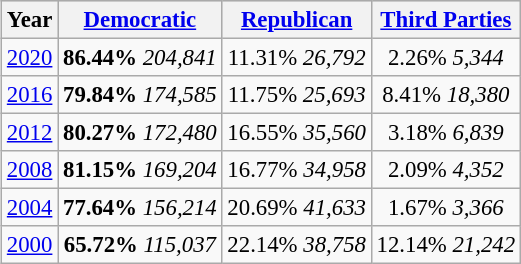<table class="wikitable sortable" style="center; margin:1em; font-size:95%;">
<tr style="background:lightgrey;">
<th>Year</th>
<th><a href='#'>Democratic</a></th>
<th><a href='#'>Republican</a></th>
<th><a href='#'>Third Parties</a></th>
</tr>
<tr>
<td align="center" ><a href='#'>2020</a></td>
<td align="center" ><strong>86.44%</strong> <em>204,841</em></td>
<td align="center" >11.31% <em>26,792</em></td>
<td align="center" >2.26% <em>5,344</em></td>
</tr>
<tr>
<td align="center" ><a href='#'>2016</a></td>
<td align="center" ><strong>79.84%</strong> <em>174,585</em></td>
<td align="center" >11.75% <em>25,693</em></td>
<td align="center" >8.41% <em>18,380</em></td>
</tr>
<tr>
<td align="center" ><a href='#'>2012</a></td>
<td align="center" ><strong>80.27%</strong> <em>172,480</em></td>
<td align="center" >16.55% <em>35,560</em></td>
<td align="center" >3.18% <em>6,839</em></td>
</tr>
<tr>
<td align="center" ><a href='#'>2008</a></td>
<td align="center" ><strong>81.15%</strong> <em>169,204</em></td>
<td align="center" >16.77% <em>34,958</em></td>
<td align="center" >2.09% <em>4,352</em></td>
</tr>
<tr>
<td align="center" ><a href='#'>2004</a></td>
<td align="center" ><strong>77.64%</strong> <em>156,214</em></td>
<td align="center" >20.69% <em>41,633</em></td>
<td align="center" >1.67% <em>3,366</em></td>
</tr>
<tr>
<td align="center" ><a href='#'>2000</a></td>
<td align="center" ><strong>65.72%</strong> <em>115,037</em></td>
<td align="center" >22.14% <em>38,758</em></td>
<td align="center" >12.14% <em>21,242</em></td>
</tr>
</table>
